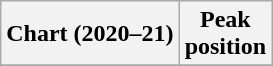<table class="wikitable sortable">
<tr>
<th>Chart (2020–21)</th>
<th>Peak<br>position</th>
</tr>
<tr>
</tr>
</table>
